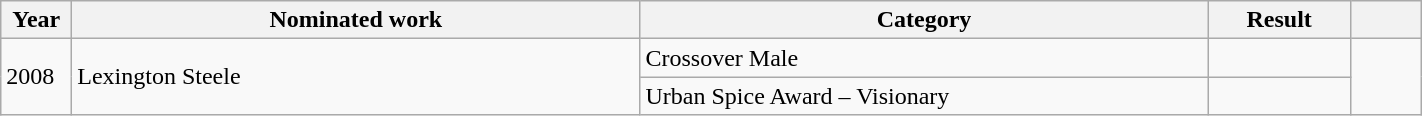<table class="wikitable" style="width:75%;">
<tr>
<th width=5%>Year</th>
<th style="width:40%;">Nominated work</th>
<th style="width:40%;">Category</th>
<th style="width:10%;">Result</th>
<th width=5%></th>
</tr>
<tr>
<td rowspan="2">2008</td>
<td rowspan="2">Lexington Steele</td>
<td>Crossover Male</td>
<td></td>
<td style="text-align:center;" rowspan="2"></td>
</tr>
<tr>
<td>Urban Spice Award – Visionary</td>
<td></td>
</tr>
</table>
